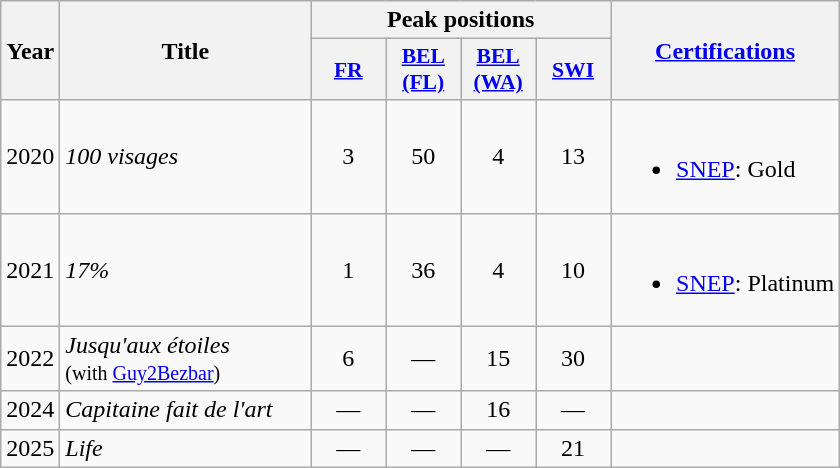<table class="wikitable">
<tr>
<th align="center" rowspan="2" width="10">Year</th>
<th align="center" rowspan="2" width="160">Title</th>
<th align="center" colspan="4" width="20">Peak positions</th>
<th scope="col" rowspan="2"><a href='#'>Certifications</a></th>
</tr>
<tr>
<th scope="col" style="width:3em;font-size:90%;"><a href='#'>FR</a><br></th>
<th scope="col" style="width:3em;font-size:90%;"><a href='#'>BEL <br>(FL)</a><br></th>
<th scope="col" style="width:3em;font-size:90%;"><a href='#'>BEL <br>(WA)</a><br></th>
<th scope="col" style="width:3em;font-size:90%;"><a href='#'>SWI</a><br></th>
</tr>
<tr>
<td style="text-align:center;">2020</td>
<td><em>100 visages</em></td>
<td style="text-align:center;">3</td>
<td style="text-align:center;">50</td>
<td style="text-align:center;">4</td>
<td style="text-align:center;">13</td>
<td><br><ul><li><a href='#'>SNEP</a>: Gold</li></ul></td>
</tr>
<tr>
<td style="text-align:center;">2021</td>
<td><em>17%</em></td>
<td style="text-align:center;">1</td>
<td style="text-align:center;">36</td>
<td style="text-align:center;">4</td>
<td style="text-align:center;">10</td>
<td><br><ul><li><a href='#'>SNEP</a>: Platinum</li></ul></td>
</tr>
<tr>
<td style="text-align:center;">2022</td>
<td><em>Jusqu'aux étoiles</em><br><small>(with <a href='#'>Guy2Bezbar</a>)</small></td>
<td style="text-align:center;">6</td>
<td style="text-align:center;">—</td>
<td style="text-align:center;">15</td>
<td style="text-align:center;">30</td>
<td></td>
</tr>
<tr>
<td style="text-align:center;">2024</td>
<td><em>Capitaine fait de l'art</em></td>
<td style="text-align:center;">—</td>
<td style="text-align:center;">—</td>
<td style="text-align:center;">16</td>
<td style="text-align:center;">—</td>
<td></td>
</tr>
<tr>
<td style="text-align:center;">2025</td>
<td><em>Life</em></td>
<td style="text-align:center;">—</td>
<td style="text-align:center;">—</td>
<td style="text-align:center;">—</td>
<td style="text-align:center;">21</td>
<td></td>
</tr>
</table>
